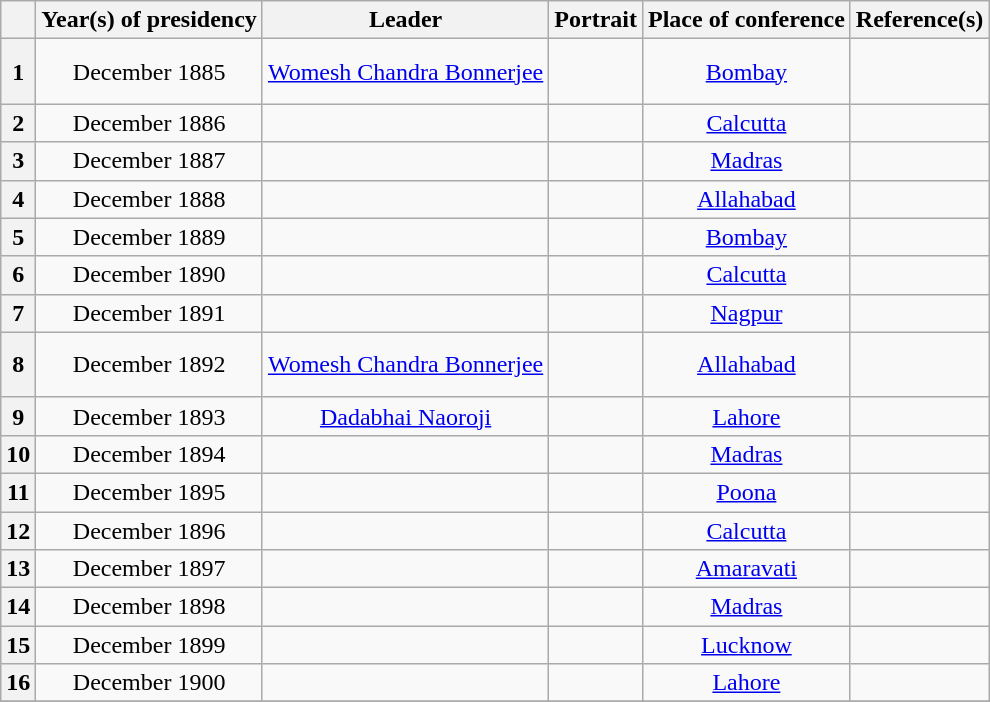<table class="wikitable sortable" style="text-align:center" width="calc(100%-23em)">
<tr>
<th scope="col"></th>
<th scope="col">Year(s) of presidency</th>
<th class="sortable">Leader</th>
<th class="unsortable">Portrait</th>
<th scope="col">Place of conference</th>
<th class="unsortable">Reference(s)</th>
</tr>
<tr>
<th scope="row">1</th>
<td>December 1885</td>
<td><a href='#'>Womesh Chandra Bonnerjee</a></td>
<td></td>
<td><a href='#'>Bombay</a></td>
<td><br><br></td>
</tr>
<tr>
<th scope="row">2</th>
<td>December 1886</td>
<td></td>
<td></td>
<td><a href='#'>Calcutta</a></td>
<td><br></td>
</tr>
<tr>
<th scope="row">3</th>
<td>December 1887</td>
<td></td>
<td></td>
<td><a href='#'>Madras</a></td>
<td><br></td>
</tr>
<tr>
<th scope="row">4</th>
<td>December 1888</td>
<td></td>
<td></td>
<td><a href='#'>Allahabad</a></td>
<td><br></td>
</tr>
<tr>
<th scope="row">5</th>
<td>December 1889</td>
<td></td>
<td></td>
<td><a href='#'>Bombay</a></td>
<td></td>
</tr>
<tr>
<th scope="row">6</th>
<td>December 1890</td>
<td></td>
<td></td>
<td><a href='#'>Calcutta</a></td>
<td></td>
</tr>
<tr>
<th scope="row">7</th>
<td>December 1891</td>
<td></td>
<td></td>
<td><a href='#'>Nagpur</a></td>
<td></td>
</tr>
<tr>
<th scope="row">8</th>
<td>December 1892</td>
<td><a href='#'>Womesh Chandra Bonnerjee</a></td>
<td></td>
<td><a href='#'>Allahabad</a></td>
<td><br><br></td>
</tr>
<tr>
<th scope="row">9</th>
<td>December 1893</td>
<td><a href='#'>Dadabhai Naoroji</a></td>
<td></td>
<td><a href='#'>Lahore</a></td>
<td></td>
</tr>
<tr>
<th scope="row">10</th>
<td>December 1894</td>
<td></td>
<td></td>
<td><a href='#'>Madras</a></td>
<td></td>
</tr>
<tr>
<th scope="row">11</th>
<td>December 1895</td>
<td></td>
<td></td>
<td><a href='#'>Poona</a></td>
<td></td>
</tr>
<tr>
<th scope="row">12</th>
<td>December 1896</td>
<td></td>
<td></td>
<td><a href='#'>Calcutta</a></td>
<td></td>
</tr>
<tr>
<th scope="row">13</th>
<td>December 1897</td>
<td></td>
<td></td>
<td><a href='#'>Amaravati</a></td>
<td></td>
</tr>
<tr>
<th scope="row">14</th>
<td>December 1898</td>
<td></td>
<td></td>
<td><a href='#'>Madras</a></td>
<td></td>
</tr>
<tr>
<th scope="row">15</th>
<td>December 1899</td>
<td></td>
<td></td>
<td><a href='#'>Lucknow</a></td>
<td></td>
</tr>
<tr>
<th scope="row">16</th>
<td>December 1900</td>
<td></td>
<td></td>
<td><a href='#'>Lahore</a></td>
<td></td>
</tr>
<tr>
</tr>
</table>
